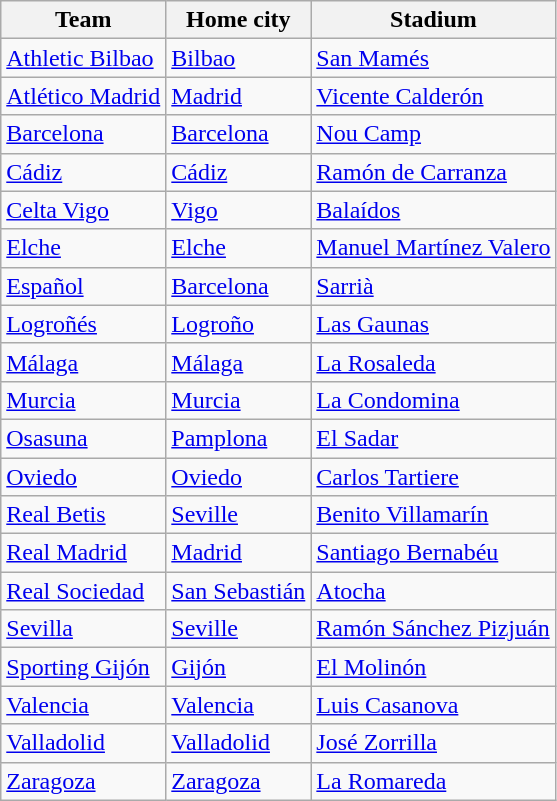<table class="wikitable sortable" style="text-align: left;">
<tr>
<th>Team</th>
<th>Home city</th>
<th>Stadium</th>
</tr>
<tr>
<td><a href='#'>Athletic Bilbao</a></td>
<td><a href='#'>Bilbao</a></td>
<td><a href='#'>San Mamés</a></td>
</tr>
<tr>
<td><a href='#'>Atlético Madrid</a></td>
<td><a href='#'>Madrid</a></td>
<td><a href='#'>Vicente Calderón</a></td>
</tr>
<tr>
<td><a href='#'>Barcelona</a></td>
<td><a href='#'>Barcelona</a></td>
<td><a href='#'>Nou Camp</a></td>
</tr>
<tr>
<td><a href='#'>Cádiz</a></td>
<td><a href='#'>Cádiz</a></td>
<td><a href='#'>Ramón de Carranza</a></td>
</tr>
<tr>
<td><a href='#'>Celta Vigo</a></td>
<td><a href='#'>Vigo</a></td>
<td><a href='#'>Balaídos</a></td>
</tr>
<tr>
<td><a href='#'>Elche</a></td>
<td><a href='#'>Elche</a></td>
<td><a href='#'>Manuel Martínez Valero</a></td>
</tr>
<tr>
<td><a href='#'>Español</a></td>
<td><a href='#'>Barcelona</a></td>
<td><a href='#'>Sarrià</a></td>
</tr>
<tr>
<td><a href='#'>Logroñés</a></td>
<td><a href='#'>Logroño</a></td>
<td><a href='#'>Las Gaunas</a></td>
</tr>
<tr>
<td><a href='#'>Málaga</a></td>
<td><a href='#'>Málaga</a></td>
<td><a href='#'>La Rosaleda</a></td>
</tr>
<tr>
<td><a href='#'>Murcia</a></td>
<td><a href='#'>Murcia</a></td>
<td><a href='#'>La Condomina</a></td>
</tr>
<tr>
<td><a href='#'>Osasuna</a></td>
<td><a href='#'>Pamplona</a></td>
<td><a href='#'>El Sadar</a></td>
</tr>
<tr>
<td><a href='#'>Oviedo</a></td>
<td><a href='#'>Oviedo</a></td>
<td><a href='#'>Carlos Tartiere</a></td>
</tr>
<tr>
<td><a href='#'>Real Betis</a></td>
<td><a href='#'>Seville</a></td>
<td><a href='#'>Benito Villamarín</a></td>
</tr>
<tr>
<td><a href='#'>Real Madrid</a></td>
<td><a href='#'>Madrid</a></td>
<td><a href='#'>Santiago Bernabéu</a></td>
</tr>
<tr>
<td><a href='#'>Real Sociedad</a></td>
<td><a href='#'>San Sebastián</a></td>
<td><a href='#'>Atocha</a></td>
</tr>
<tr>
<td><a href='#'>Sevilla</a></td>
<td><a href='#'>Seville</a></td>
<td><a href='#'>Ramón Sánchez Pizjuán</a></td>
</tr>
<tr>
<td><a href='#'>Sporting Gijón</a></td>
<td><a href='#'>Gijón</a></td>
<td><a href='#'>El Molinón</a></td>
</tr>
<tr>
<td><a href='#'>Valencia</a></td>
<td><a href='#'>Valencia</a></td>
<td><a href='#'>Luis Casanova</a></td>
</tr>
<tr>
<td><a href='#'>Valladolid</a></td>
<td><a href='#'>Valladolid</a></td>
<td><a href='#'>José Zorrilla</a></td>
</tr>
<tr>
<td><a href='#'>Zaragoza</a></td>
<td><a href='#'>Zaragoza</a></td>
<td><a href='#'>La Romareda</a></td>
</tr>
</table>
